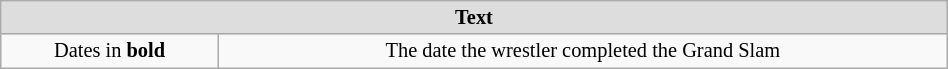<table class="wikitable" width="50%" style="font-size:85%; text-align:center;">
<tr>
<th style="background: #DDDDDD;" colspan="2">Text</th>
</tr>
<tr>
<td>Dates in <strong>bold</strong></td>
<td>The date the wrestler completed the Grand Slam</td>
</tr>
</table>
